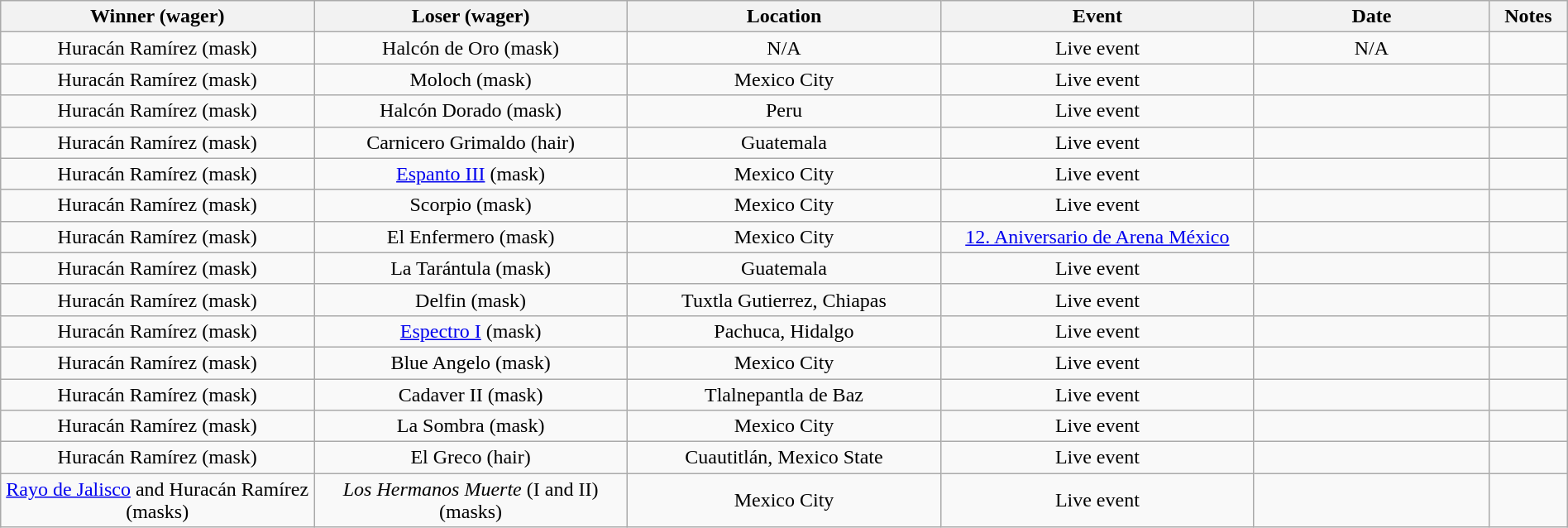<table class="wikitable sortable" width=100%  style="text-align: center">
<tr>
<th width=20% scope="col">Winner (wager)</th>
<th width=20% scope="col">Loser (wager)</th>
<th width=20% scope="col">Location</th>
<th width=20% scope="col">Event</th>
<th width=15% scope="col">Date</th>
<th class="unsortable" width=5% scope="col">Notes</th>
</tr>
<tr>
<td>Huracán Ramírez (mask)</td>
<td>Halcón de Oro (mask)</td>
<td>N/A</td>
<td>Live event</td>
<td>N/A</td>
<td></td>
</tr>
<tr>
<td>Huracán Ramírez (mask)</td>
<td>Moloch (mask)</td>
<td>Mexico City</td>
<td>Live event</td>
<td></td>
<td></td>
</tr>
<tr>
<td>Huracán Ramírez (mask)</td>
<td>Halcón Dorado (mask)</td>
<td>Peru</td>
<td>Live event</td>
<td></td>
<td></td>
</tr>
<tr>
<td>Huracán Ramírez (mask)</td>
<td>Carnicero Grimaldo (hair)</td>
<td>Guatemala</td>
<td>Live event</td>
<td></td>
<td></td>
</tr>
<tr>
<td>Huracán Ramírez (mask)</td>
<td><a href='#'>Espanto III</a> (mask)</td>
<td>Mexico City</td>
<td>Live event</td>
<td></td>
<td></td>
</tr>
<tr>
<td>Huracán Ramírez (mask)</td>
<td>Scorpio (mask)</td>
<td>Mexico City</td>
<td>Live event</td>
<td></td>
<td></td>
</tr>
<tr>
<td>Huracán Ramírez (mask)</td>
<td>El Enfermero (mask)</td>
<td>Mexico City</td>
<td><a href='#'>12. Aniversario de Arena México</a></td>
<td></td>
<td></td>
</tr>
<tr>
<td>Huracán Ramírez (mask)</td>
<td>La Tarántula (mask)</td>
<td>Guatemala</td>
<td>Live event</td>
<td></td>
<td></td>
</tr>
<tr>
<td>Huracán Ramírez (mask)</td>
<td>Delfin (mask)</td>
<td>Tuxtla Gutierrez, Chiapas</td>
<td>Live event</td>
<td></td>
<td></td>
</tr>
<tr>
<td>Huracán Ramírez (mask)</td>
<td><a href='#'>Espectro I</a> (mask)</td>
<td>Pachuca, Hidalgo</td>
<td>Live event</td>
<td></td>
<td></td>
</tr>
<tr>
<td>Huracán Ramírez (mask)</td>
<td>Blue Angelo (mask)</td>
<td>Mexico City</td>
<td>Live event</td>
<td></td>
<td></td>
</tr>
<tr>
<td>Huracán Ramírez (mask)</td>
<td>Cadaver II (mask)</td>
<td>Tlalnepantla de Baz</td>
<td>Live event</td>
<td></td>
<td></td>
</tr>
<tr>
<td>Huracán Ramírez (mask)</td>
<td>La Sombra (mask)</td>
<td>Mexico City</td>
<td>Live event</td>
<td></td>
<td></td>
</tr>
<tr>
<td>Huracán Ramírez (mask)</td>
<td>El Greco (hair)</td>
<td>Cuautitlán, Mexico State</td>
<td>Live event</td>
<td></td>
<td></td>
</tr>
<tr>
<td><a href='#'>Rayo de Jalisco</a> and Huracán Ramírez (masks)</td>
<td><em>Los Hermanos Muerte</em> (I and II) (masks)</td>
<td>Mexico City</td>
<td>Live event</td>
<td></td>
<td></td>
</tr>
</table>
